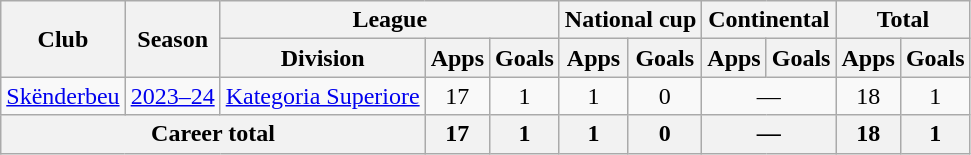<table class="wikitable" style="text-align: center;">
<tr>
<th rowspan="2">Club</th>
<th rowspan="2">Season</th>
<th colspan="3">League</th>
<th colspan="2">National cup</th>
<th colspan="2">Continental</th>
<th colspan="2">Total</th>
</tr>
<tr>
<th>Division</th>
<th>Apps</th>
<th>Goals</th>
<th>Apps</th>
<th>Goals</th>
<th>Apps</th>
<th>Goals</th>
<th>Apps</th>
<th>Goals</th>
</tr>
<tr>
<td><a href='#'>Skënderbeu</a></td>
<td><a href='#'>2023–24</a></td>
<td><a href='#'>Kategoria Superiore</a></td>
<td>17</td>
<td>1</td>
<td>1</td>
<td>0</td>
<td colspan="2">—</td>
<td>18</td>
<td>1</td>
</tr>
<tr>
<th colspan="3">Career total</th>
<th>17</th>
<th>1</th>
<th>1</th>
<th>0</th>
<th colspan="2">—</th>
<th>18</th>
<th>1</th>
</tr>
</table>
